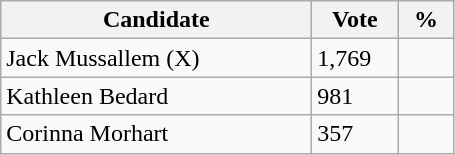<table class="wikitable">
<tr>
<th bgcolor="#DDDDFF" width="200px">Candidate</th>
<th bgcolor="#DDDDFF" width="50px">Vote</th>
<th bgcolor="#DDDDFF" width="30px">%</th>
</tr>
<tr>
<td>Jack Mussallem (X)</td>
<td>1,769</td>
<td></td>
</tr>
<tr>
<td>Kathleen Bedard</td>
<td>981</td>
<td></td>
</tr>
<tr>
<td>Corinna Morhart</td>
<td>357</td>
<td></td>
</tr>
</table>
